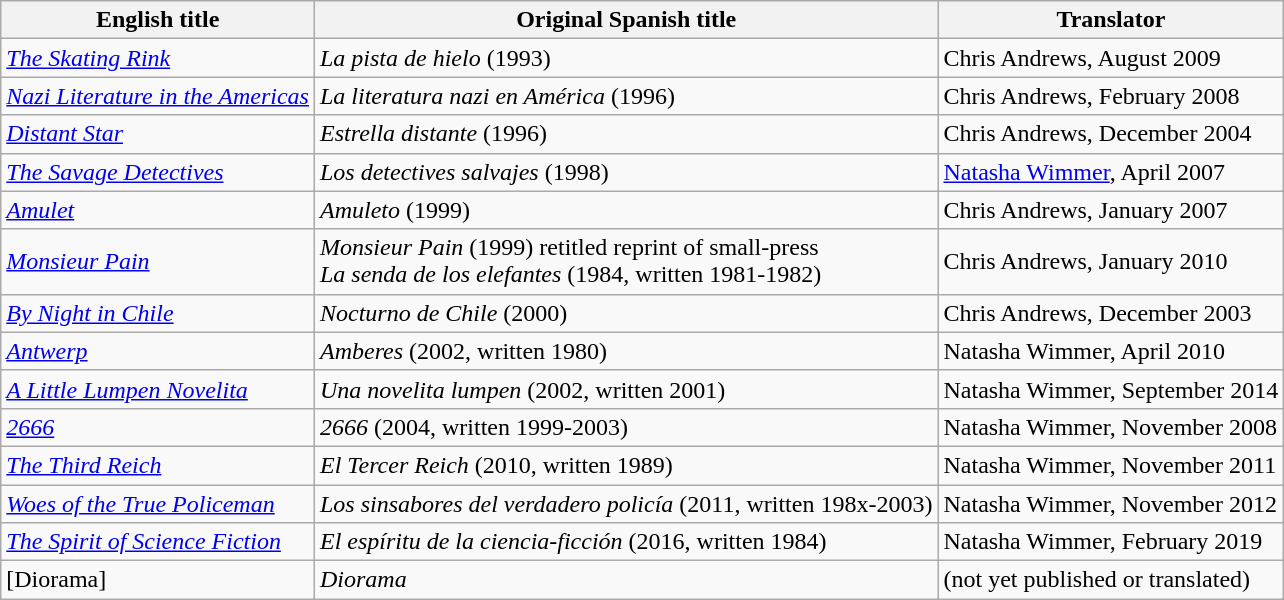<table class="wikitable">
<tr>
<th>English title</th>
<th>Original Spanish title</th>
<th>Translator</th>
</tr>
<tr>
<td><em><a href='#'>The Skating Rink</a></em></td>
<td><em>La pista de hielo</em> (1993)</td>
<td>Chris Andrews, August 2009</td>
</tr>
<tr>
<td><em><a href='#'>Nazi Literature in the Americas</a></em></td>
<td><em>La literatura nazi en América</em> (1996)</td>
<td>Chris Andrews, February 2008</td>
</tr>
<tr>
<td><em><a href='#'>Distant Star</a></em></td>
<td><em>Estrella distante</em> (1996)</td>
<td>Chris Andrews, December 2004</td>
</tr>
<tr>
<td><em><a href='#'>The Savage Detectives</a></em></td>
<td><em>Los detectives salvajes</em> (1998)</td>
<td><a href='#'>Natasha Wimmer</a>, April 2007</td>
</tr>
<tr>
<td><em><a href='#'>Amulet</a></em></td>
<td><em>Amuleto</em> (1999)</td>
<td>Chris Andrews, January 2007</td>
</tr>
<tr>
<td><em><a href='#'>Monsieur Pain</a></em></td>
<td><em>Monsieur Pain</em> (1999) retitled reprint of small-press <br><em>La senda de los elefantes</em> (1984, written 1981-1982)</td>
<td>Chris Andrews, January 2010</td>
</tr>
<tr>
<td><em><a href='#'>By Night in Chile</a></em></td>
<td><em>Nocturno de Chile</em> (2000)</td>
<td>Chris Andrews, December 2003</td>
</tr>
<tr>
<td><em><a href='#'>Antwerp</a></em></td>
<td><em>Amberes</em> (2002, written 1980)</td>
<td>Natasha Wimmer, April 2010</td>
</tr>
<tr>
<td><em><a href='#'>A Little Lumpen Novelita</a></em></td>
<td><em>Una novelita lumpen</em> (2002, written 2001)</td>
<td>Natasha Wimmer, September 2014</td>
</tr>
<tr>
<td><em><a href='#'>2666</a></em></td>
<td><em>2666</em> (2004, written 1999-2003)</td>
<td>Natasha Wimmer, November 2008</td>
</tr>
<tr>
<td><em><a href='#'>The Third Reich</a></em></td>
<td><em>El Tercer Reich</em> (2010, written 1989)</td>
<td>Natasha Wimmer, November 2011</td>
</tr>
<tr>
<td><em><a href='#'>Woes of the True Policeman</a></em></td>
<td><em>Los sinsabores del verdadero policía</em> (2011, written 198x-2003)</td>
<td>Natasha Wimmer, November 2012</td>
</tr>
<tr>
<td><em><a href='#'>The Spirit of Science Fiction</a></em></td>
<td><em>El espíritu de la ciencia-ficción</em> (2016, written 1984)</td>
<td>Natasha Wimmer, February 2019</td>
</tr>
<tr>
<td>[Diorama]</td>
<td><em>Diorama</em></td>
<td>(not yet published or translated)</td>
</tr>
</table>
